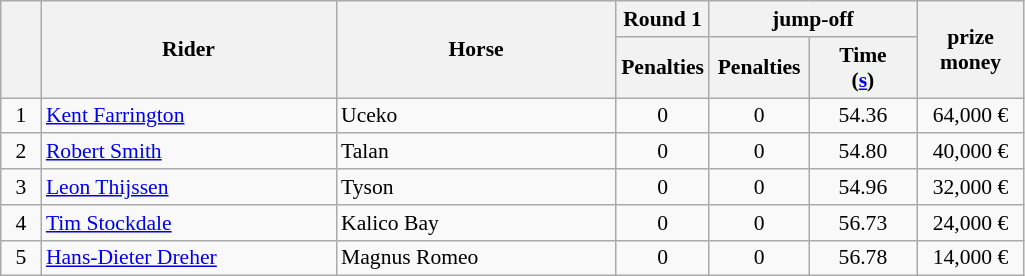<table class="wikitable" style="font-size: 90%">
<tr>
<th rowspan=2 width=20></th>
<th rowspan=2 width=190>Rider</th>
<th rowspan=2 width=180>Horse</th>
<th>Round 1</th>
<th colspan=2>jump-off</th>
<th rowspan=2 width=65>prize<br>money</th>
</tr>
<tr>
<th width=50>Penalties</th>
<th width=60>Penalties</th>
<th width=65>Time<br>(<a href='#'>s</a>)</th>
</tr>
<tr>
<td align=center>1</td>
<td> <a href='#'>Kent Farrington</a></td>
<td>Uceko</td>
<td align=center>0</td>
<td align=center>0</td>
<td align=center>54.36</td>
<td align=center>64,000 €</td>
</tr>
<tr>
<td align=center>2</td>
<td> <a href='#'>Robert Smith</a></td>
<td>Talan</td>
<td align=center>0</td>
<td align=center>0</td>
<td align=center>54.80</td>
<td align=center>40,000 €</td>
</tr>
<tr>
<td align=center>3</td>
<td> <a href='#'>Leon Thijssen</a></td>
<td>Tyson</td>
<td align=center>0</td>
<td align=center>0</td>
<td align=center>54.96</td>
<td align=center>32,000 €</td>
</tr>
<tr>
<td align=center>4</td>
<td>  <a href='#'>Tim Stockdale</a></td>
<td>Kalico Bay</td>
<td align=center>0</td>
<td align=center>0</td>
<td align=center>56.73</td>
<td align=center>24,000 €</td>
</tr>
<tr>
<td align=center>5</td>
<td> <a href='#'>Hans-Dieter Dreher</a></td>
<td>Magnus Romeo</td>
<td align=center>0</td>
<td align=center>0</td>
<td align=center>56.78</td>
<td align=center>14,000 €</td>
</tr>
</table>
